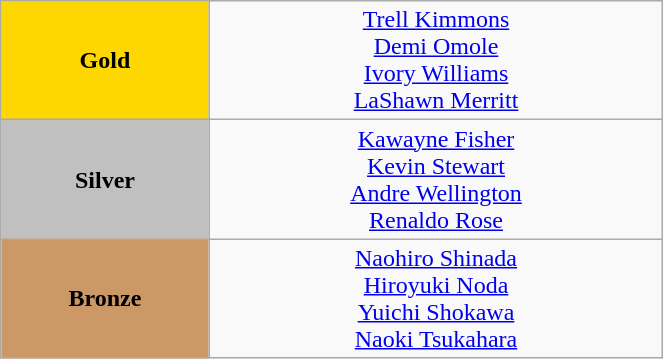<table class="wikitable" style="text-align:center; " width="35%">
<tr>
<td bgcolor="gold"><strong>Gold</strong></td>
<td><a href='#'>Trell Kimmons</a><br><a href='#'>Demi Omole</a><br><a href='#'>Ivory Williams</a><br><a href='#'>LaShawn Merritt</a><br>  <small><em></em></small></td>
</tr>
<tr>
<td bgcolor="silver"><strong>Silver</strong></td>
<td><a href='#'>Kawayne Fisher</a><br><a href='#'>Kevin Stewart</a><br><a href='#'>Andre Wellington</a><br><a href='#'>Renaldo Rose</a><br>  <small><em></em></small></td>
</tr>
<tr>
<td bgcolor="CC9966"><strong>Bronze</strong></td>
<td><a href='#'>Naohiro Shinada</a><br><a href='#'>Hiroyuki Noda</a><br><a href='#'>Yuichi Shokawa</a><br><a href='#'>Naoki Tsukahara</a><br>  <small><em></em></small></td>
</tr>
</table>
